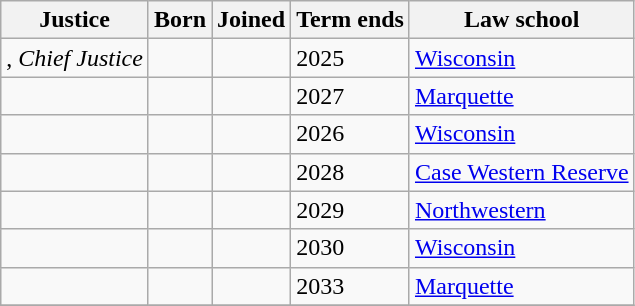<table class="wikitable sortable">
<tr>
<th>Justice</th>
<th>Born</th>
<th>Joined</th>
<th>Term ends</th>
<th>Law school</th>
</tr>
<tr>
<td>, <em>Chief Justice</em></td>
<td></td>
<td></td>
<td>2025</td>
<td><a href='#'>Wisconsin</a></td>
</tr>
<tr>
<td></td>
<td></td>
<td></td>
<td>2027</td>
<td><a href='#'>Marquette</a></td>
</tr>
<tr>
<td></td>
<td></td>
<td></td>
<td>2026</td>
<td><a href='#'>Wisconsin</a></td>
</tr>
<tr>
<td></td>
<td></td>
<td></td>
<td>2028</td>
<td><a href='#'>Case Western Reserve</a></td>
</tr>
<tr>
<td></td>
<td></td>
<td></td>
<td>2029</td>
<td><a href='#'>Northwestern</a></td>
</tr>
<tr>
<td></td>
<td></td>
<td></td>
<td>2030</td>
<td><a href='#'>Wisconsin</a></td>
</tr>
<tr>
<td></td>
<td></td>
<td></td>
<td>2033</td>
<td><a href='#'>Marquette</a></td>
</tr>
<tr>
</tr>
</table>
